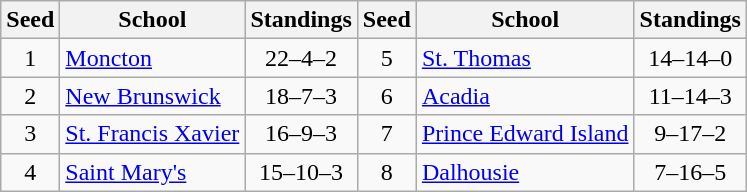<table class="wikitable">
<tr>
<th>Seed</th>
<th>School</th>
<th>Standings</th>
<th>Seed</th>
<th>School</th>
<th>Standings</th>
</tr>
<tr>
<td align=center>1</td>
<td><a href='#'>Moncton</a></td>
<td align=center>22–4–2</td>
<td align=center>5</td>
<td><a href='#'>St. Thomas</a></td>
<td align=center>14–14–0</td>
</tr>
<tr>
<td align=center>2</td>
<td><a href='#'>New Brunswick</a></td>
<td align=center>18–7–3</td>
<td align=center>6</td>
<td><a href='#'>Acadia</a></td>
<td align=center>11–14–3</td>
</tr>
<tr>
<td align=center>3</td>
<td><a href='#'>St. Francis Xavier</a></td>
<td align=center>16–9–3</td>
<td align=center>7</td>
<td><a href='#'>Prince Edward Island</a></td>
<td align=center>9–17–2</td>
</tr>
<tr>
<td align=center>4</td>
<td><a href='#'>Saint Mary's</a></td>
<td align=center>15–10–3</td>
<td align=center>8</td>
<td><a href='#'>Dalhousie</a></td>
<td align=center>7–16–5</td>
</tr>
</table>
